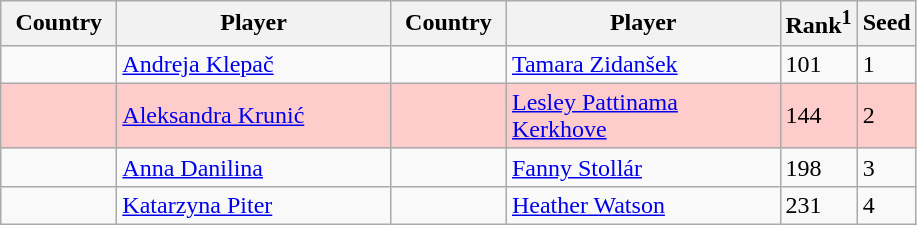<table class="sortable wikitable">
<tr>
<th width="70">Country</th>
<th width="175">Player</th>
<th width="70">Country</th>
<th width="175">Player</th>
<th>Rank<sup>1</sup></th>
<th>Seed</th>
</tr>
<tr>
<td></td>
<td><a href='#'>Andreja Klepač</a></td>
<td></td>
<td><a href='#'>Tamara Zidanšek</a></td>
<td>101</td>
<td>1</td>
</tr>
<tr style="background:#fcc;">
<td></td>
<td><a href='#'>Aleksandra Krunić</a></td>
<td></td>
<td><a href='#'>Lesley Pattinama Kerkhove</a></td>
<td>144</td>
<td>2</td>
</tr>
<tr>
<td></td>
<td><a href='#'>Anna Danilina</a></td>
<td></td>
<td><a href='#'>Fanny Stollár</a></td>
<td>198</td>
<td>3</td>
</tr>
<tr>
<td></td>
<td><a href='#'>Katarzyna Piter</a></td>
<td></td>
<td><a href='#'>Heather Watson</a></td>
<td>231</td>
<td>4</td>
</tr>
</table>
